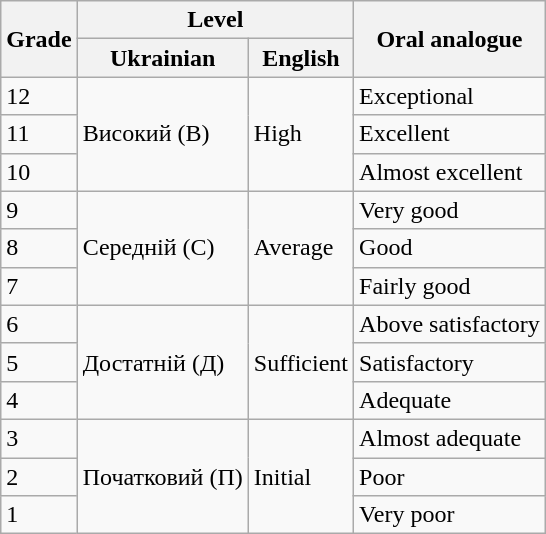<table class="wikitable">
<tr>
<th rowspan="2">Grade</th>
<th colspan="2">Level</th>
<th rowspan="2">Oral analogue</th>
</tr>
<tr>
<th>Ukrainian</th>
<th>English</th>
</tr>
<tr>
<td>12</td>
<td rowspan="3">Високий (В)</td>
<td rowspan="3">High</td>
<td>Exceptional</td>
</tr>
<tr>
<td>11</td>
<td>Excellent</td>
</tr>
<tr>
<td>10</td>
<td>Almost excellent</td>
</tr>
<tr>
<td>9</td>
<td rowspan="3">Середній (С)</td>
<td rowspan="3">Average</td>
<td>Very good</td>
</tr>
<tr>
<td>8</td>
<td>Good</td>
</tr>
<tr>
<td>7</td>
<td>Fairly good</td>
</tr>
<tr>
<td>6</td>
<td rowspan="3">Достатній (Д)</td>
<td rowspan="3">Sufficient</td>
<td>Above satisfactory</td>
</tr>
<tr>
<td>5</td>
<td>Satisfactory</td>
</tr>
<tr>
<td>4</td>
<td>Adequate</td>
</tr>
<tr>
<td>3</td>
<td rowspan="3">Початковий (П)</td>
<td rowspan="3">Initial</td>
<td>Almost adequate</td>
</tr>
<tr>
<td>2</td>
<td>Poor</td>
</tr>
<tr>
<td>1</td>
<td>Very poor</td>
</tr>
</table>
